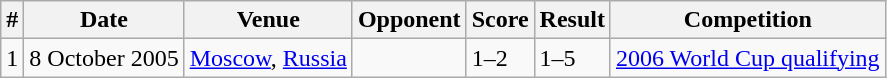<table class="wikitable">
<tr>
<th>#</th>
<th>Date</th>
<th>Venue</th>
<th>Opponent</th>
<th>Score</th>
<th>Result</th>
<th>Competition</th>
</tr>
<tr>
<td>1</td>
<td>8 October 2005</td>
<td><a href='#'>Moscow</a>, <a href='#'>Russia</a></td>
<td></td>
<td>1–2</td>
<td>1–5</td>
<td><a href='#'>2006 World Cup qualifying</a></td>
</tr>
</table>
